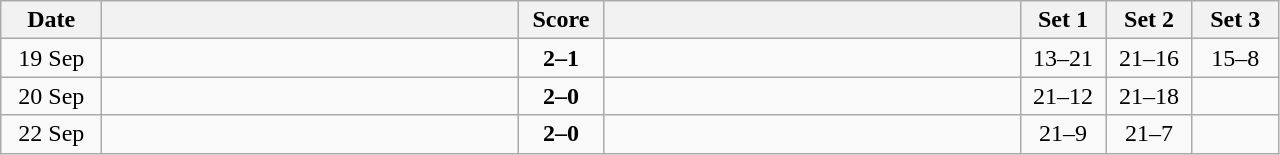<table class="wikitable" style="text-align: center;">
<tr>
<th width="60">Date</th>
<th align="right" width="270"></th>
<th width="50">Score</th>
<th align="left" width="270"></th>
<th width="50">Set 1</th>
<th width="50">Set 2</th>
<th width="50">Set 3</th>
</tr>
<tr>
<td>19 Sep</td>
<td align=left><strong></strong></td>
<td align=center><strong>2–1</strong></td>
<td align=left></td>
<td>13–21</td>
<td>21–16</td>
<td>15–8</td>
</tr>
<tr>
<td>20 Sep</td>
<td align=left><strong></strong></td>
<td align=center><strong>2–0</strong></td>
<td align=left></td>
<td>21–12</td>
<td>21–18</td>
<td></td>
</tr>
<tr>
<td>22 Sep</td>
<td align=left><strong></strong></td>
<td align=center><strong>2–0</strong></td>
<td align=left></td>
<td>21–9</td>
<td>21–7</td>
<td></td>
</tr>
</table>
